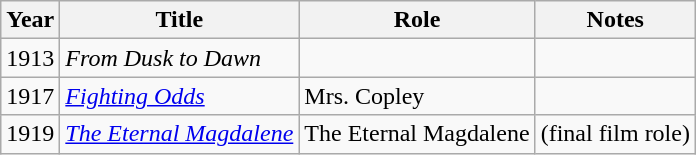<table class="wikitable">
<tr>
<th>Year</th>
<th>Title</th>
<th>Role</th>
<th>Notes</th>
</tr>
<tr>
<td>1913</td>
<td><em>From Dusk to Dawn</em></td>
<td></td>
<td></td>
</tr>
<tr>
<td>1917</td>
<td><em><a href='#'>Fighting Odds</a></em></td>
<td>Mrs. Copley</td>
<td></td>
</tr>
<tr>
<td>1919</td>
<td><em><a href='#'>The Eternal Magdalene</a></em></td>
<td>The Eternal Magdalene</td>
<td>(final film role)</td>
</tr>
</table>
